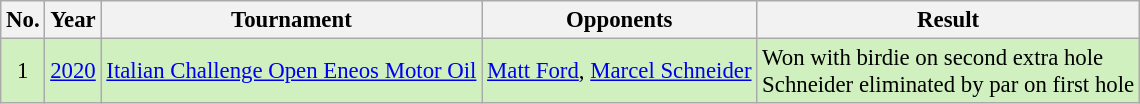<table class="wikitable" style="font-size:95%;">
<tr>
<th>No.</th>
<th>Year</th>
<th>Tournament</th>
<th>Opponents</th>
<th>Result</th>
</tr>
<tr style="background:#D0F0C0;">
<td align=center>1</td>
<td><a href='#'>2020</a></td>
<td><a href='#'>Italian Challenge Open Eneos Motor Oil</a></td>
<td> <a href='#'>Matt Ford</a>,  <a href='#'>Marcel Schneider</a></td>
<td>Won with birdie on second extra hole<br>Schneider eliminated by par on first hole</td>
</tr>
</table>
